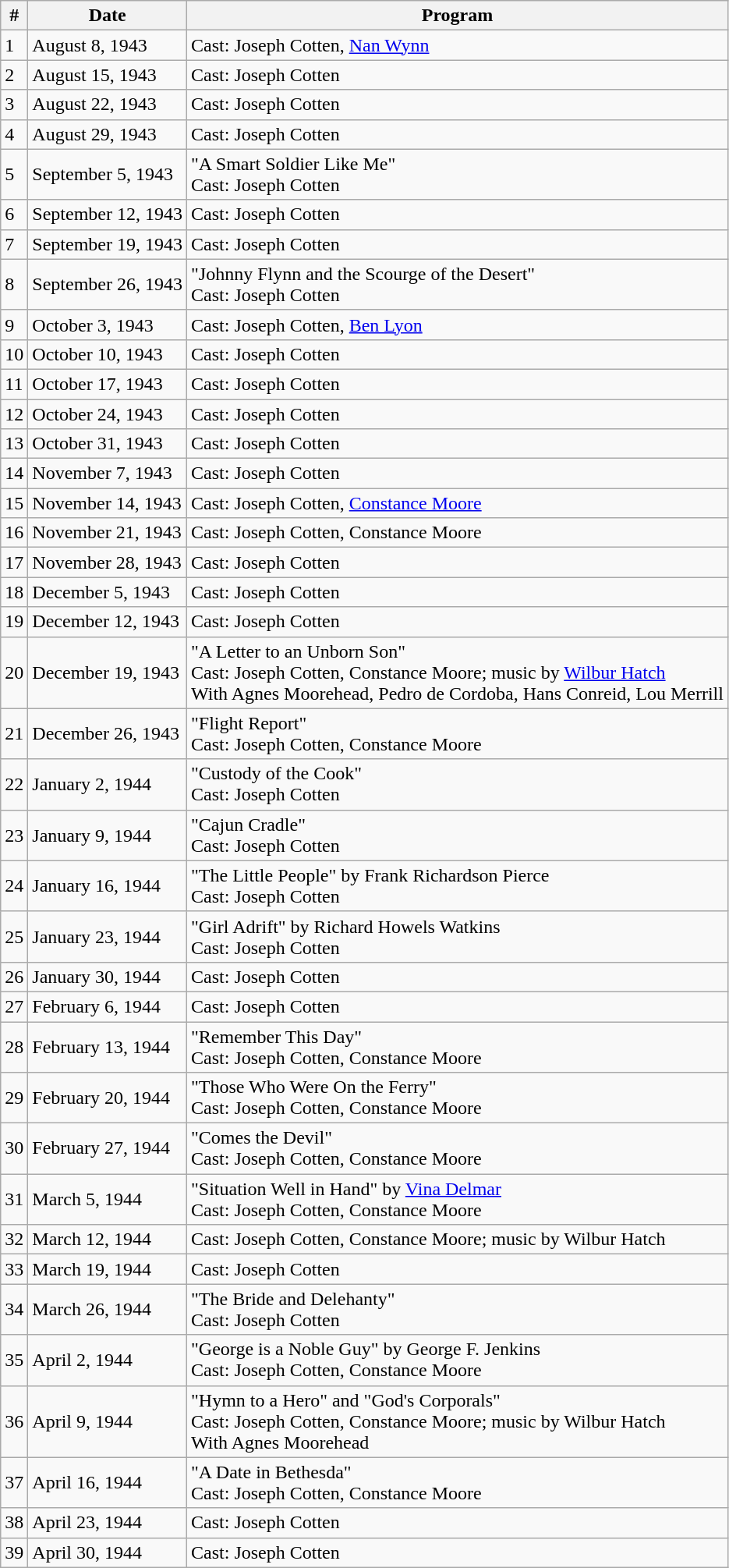<table class="wikitable">
<tr>
<th align="center">#</th>
<th align="center">Date</th>
<th align="center">Program</th>
</tr>
<tr>
<td>1</td>
<td>August 8, 1943</td>
<td>Cast: Joseph Cotten, <a href='#'>Nan Wynn</a></td>
</tr>
<tr>
<td>2</td>
<td>August 15, 1943</td>
<td>Cast: Joseph Cotten</td>
</tr>
<tr>
<td>3</td>
<td>August 22, 1943</td>
<td>Cast: Joseph Cotten</td>
</tr>
<tr>
<td>4</td>
<td>August 29, 1943</td>
<td>Cast: Joseph Cotten</td>
</tr>
<tr>
<td>5</td>
<td>September 5, 1943</td>
<td>"A Smart Soldier Like Me"<br>Cast: Joseph Cotten</td>
</tr>
<tr>
<td>6</td>
<td>September 12, 1943</td>
<td>Cast: Joseph Cotten</td>
</tr>
<tr>
<td>7</td>
<td>September 19, 1943</td>
<td>Cast: Joseph Cotten</td>
</tr>
<tr>
<td>8</td>
<td>September 26, 1943</td>
<td>"Johnny Flynn and the Scourge of the Desert"<br>Cast: Joseph Cotten</td>
</tr>
<tr>
<td>9</td>
<td>October 3, 1943</td>
<td>Cast: Joseph Cotten, <a href='#'>Ben Lyon</a></td>
</tr>
<tr>
<td>10</td>
<td>October 10, 1943</td>
<td>Cast: Joseph Cotten</td>
</tr>
<tr>
<td>11</td>
<td>October 17, 1943</td>
<td>Cast: Joseph Cotten</td>
</tr>
<tr>
<td>12</td>
<td>October 24, 1943</td>
<td>Cast: Joseph Cotten</td>
</tr>
<tr>
<td>13</td>
<td>October 31, 1943</td>
<td>Cast: Joseph Cotten</td>
</tr>
<tr>
<td>14</td>
<td>November 7, 1943</td>
<td>Cast: Joseph Cotten</td>
</tr>
<tr>
<td>15</td>
<td>November 14, 1943</td>
<td>Cast: Joseph Cotten, <a href='#'>Constance Moore</a></td>
</tr>
<tr>
<td>16</td>
<td>November 21, 1943</td>
<td>Cast: Joseph Cotten, Constance Moore</td>
</tr>
<tr>
<td>17</td>
<td>November 28, 1943</td>
<td>Cast: Joseph Cotten</td>
</tr>
<tr>
<td>18</td>
<td>December 5, 1943</td>
<td>Cast: Joseph Cotten</td>
</tr>
<tr>
<td>19</td>
<td>December 12, 1943</td>
<td>Cast: Joseph Cotten</td>
</tr>
<tr>
<td>20</td>
<td>December 19, 1943</td>
<td>"A Letter to an Unborn Son"<br>Cast: Joseph Cotten, Constance Moore; music by <a href='#'>Wilbur Hatch</a><br>With Agnes Moorehead, Pedro de Cordoba, Hans Conreid, Lou Merrill</td>
</tr>
<tr>
<td>21</td>
<td>December 26, 1943</td>
<td>"Flight Report"<br>Cast: Joseph Cotten, Constance Moore</td>
</tr>
<tr>
<td>22</td>
<td>January 2, 1944</td>
<td>"Custody of the Cook"<br>Cast: Joseph Cotten</td>
</tr>
<tr>
<td>23</td>
<td>January 9, 1944</td>
<td>"Cajun Cradle"<br>Cast: Joseph Cotten</td>
</tr>
<tr>
<td>24</td>
<td>January 16, 1944</td>
<td>"The Little People" by Frank Richardson Pierce<br>Cast: Joseph Cotten</td>
</tr>
<tr>
<td>25</td>
<td>January 23, 1944</td>
<td>"Girl Adrift" by Richard Howels Watkins<br>Cast: Joseph Cotten</td>
</tr>
<tr>
<td>26</td>
<td>January 30, 1944</td>
<td>Cast: Joseph Cotten</td>
</tr>
<tr>
<td>27</td>
<td>February 6, 1944</td>
<td>Cast: Joseph Cotten</td>
</tr>
<tr>
<td>28</td>
<td>February 13, 1944</td>
<td>"Remember This Day"<br>Cast: Joseph Cotten, Constance Moore</td>
</tr>
<tr>
<td>29</td>
<td>February 20, 1944</td>
<td>"Those Who Were On the Ferry"<br>Cast: Joseph Cotten, Constance Moore</td>
</tr>
<tr>
<td>30</td>
<td>February 27, 1944</td>
<td>"Comes the Devil"<br>Cast: Joseph Cotten, Constance Moore</td>
</tr>
<tr>
<td>31</td>
<td>March 5, 1944</td>
<td>"Situation Well in Hand" by <a href='#'>Vina Delmar</a><br>Cast: Joseph Cotten, Constance Moore</td>
</tr>
<tr>
<td>32</td>
<td>March 12, 1944</td>
<td>Cast: Joseph Cotten, Constance Moore; music by Wilbur Hatch</td>
</tr>
<tr>
<td>33</td>
<td>March 19, 1944</td>
<td>Cast: Joseph Cotten</td>
</tr>
<tr>
<td>34</td>
<td>March 26, 1944</td>
<td>"The Bride and Delehanty"<br>Cast: Joseph Cotten</td>
</tr>
<tr>
<td>35</td>
<td>April 2, 1944</td>
<td>"George is a Noble Guy" by George F. Jenkins<br>Cast: Joseph Cotten, Constance Moore</td>
</tr>
<tr>
<td>36</td>
<td>April 9, 1944</td>
<td>"Hymn to a Hero" and "God's Corporals"<br>Cast: Joseph Cotten, Constance Moore; music by Wilbur Hatch<br>With Agnes Moorehead</td>
</tr>
<tr>
<td>37</td>
<td>April 16, 1944</td>
<td>"A Date in Bethesda"<br>Cast: Joseph Cotten, Constance Moore</td>
</tr>
<tr>
<td>38</td>
<td>April 23, 1944</td>
<td>Cast: Joseph Cotten</td>
</tr>
<tr>
<td>39</td>
<td>April 30, 1944</td>
<td>Cast: Joseph Cotten</td>
</tr>
</table>
